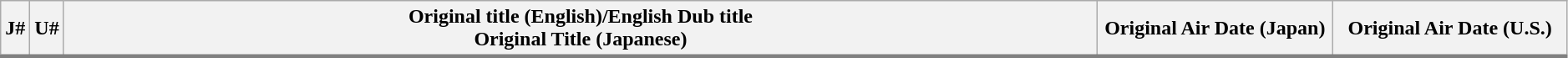<table class = "wikitable" width = "99%; margin:auto; background:#979797;">
<tr style = "border-bottom:3px solid gray">
<th style="width:1%;">J#</th>
<th style="width:1%;">U#</th>
<th>Original title (English)/English Dub title<br>Original Title (Japanese)</th>
<th width="15%">Original Air Date (Japan)</th>
<th width="15%">Original Air Date (U.S.)<br>




































































 





















































</th>
</tr>
</table>
